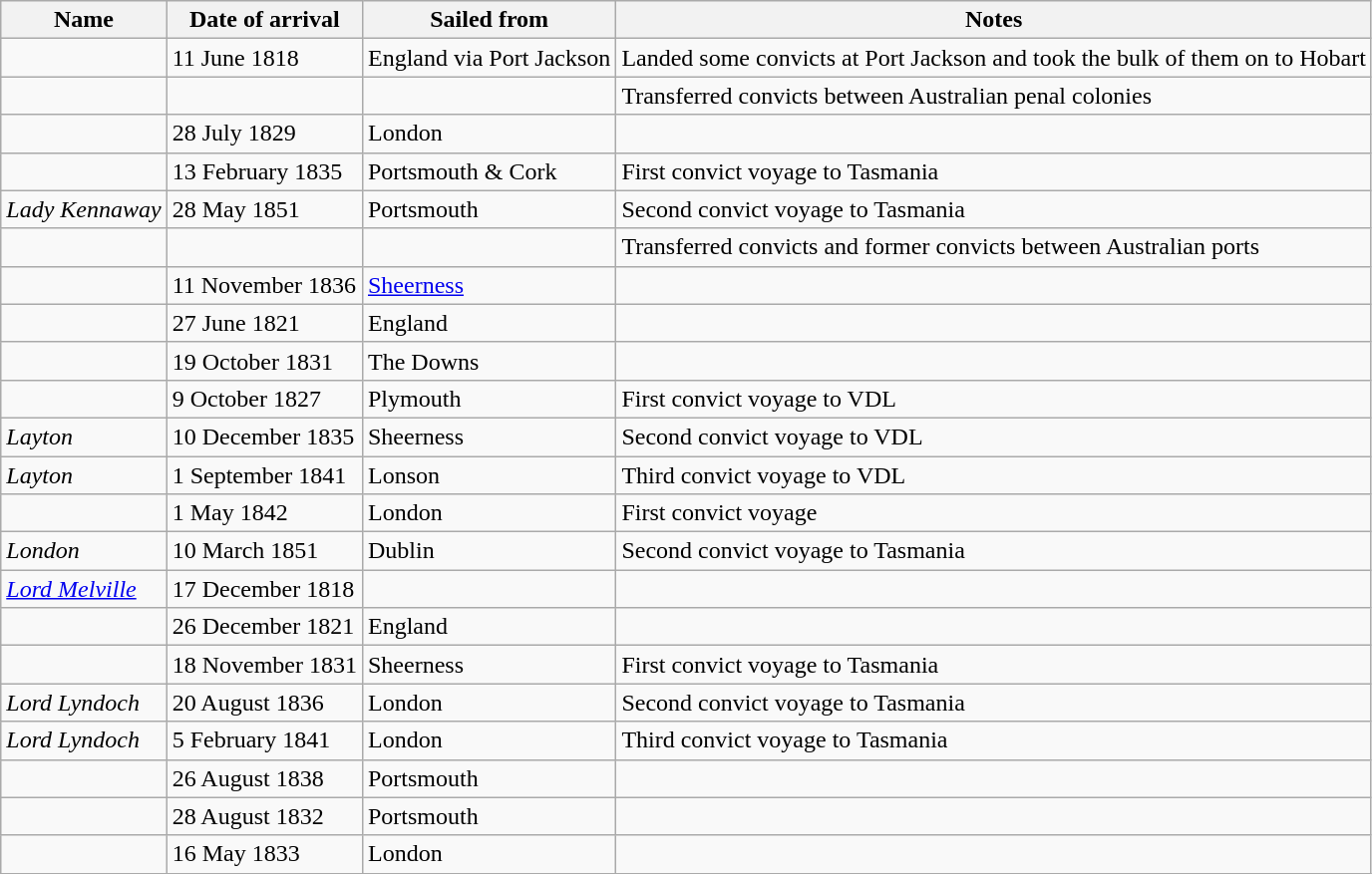<table class="wikitable sortable" border="1">
<tr>
<th>Name</th>
<th>Date of arrival</th>
<th>Sailed from</th>
<th>Notes</th>
</tr>
<tr>
<td></td>
<td>11 June 1818</td>
<td>England via Port Jackson</td>
<td>Landed some convicts at Port Jackson and took the bulk of them on to Hobart</td>
</tr>
<tr>
<td></td>
<td></td>
<td></td>
<td>Transferred convicts between Australian penal colonies</td>
</tr>
<tr>
<td></td>
<td>28 July 1829</td>
<td>London</td>
<td></td>
</tr>
<tr>
<td></td>
<td>13 February 1835</td>
<td>Portsmouth & Cork</td>
<td>First convict voyage to Tasmania</td>
</tr>
<tr>
<td><em>Lady Kennaway</em></td>
<td>28 May 1851</td>
<td>Portsmouth</td>
<td>Second convict voyage to Tasmania</td>
</tr>
<tr>
<td></td>
<td></td>
<td></td>
<td>Transferred convicts and former convicts between Australian ports</td>
</tr>
<tr>
<td></td>
<td>11 November 1836</td>
<td><a href='#'>Sheerness</a></td>
<td></td>
</tr>
<tr>
<td></td>
<td>27 June 1821</td>
<td>England</td>
<td></td>
</tr>
<tr>
<td></td>
<td>19 October 1831</td>
<td>The Downs</td>
<td></td>
</tr>
<tr>
<td></td>
<td>9 October 1827</td>
<td>Plymouth</td>
<td>First convict voyage to VDL</td>
</tr>
<tr>
<td><em>Layton</em></td>
<td>10 December 1835</td>
<td>Sheerness</td>
<td>Second convict voyage to VDL</td>
</tr>
<tr>
<td><em>Layton</em></td>
<td>1 September 1841</td>
<td>Lonson</td>
<td>Third convict voyage to VDL</td>
</tr>
<tr>
<td></td>
<td>1 May 1842</td>
<td>London</td>
<td>First convict voyage</td>
</tr>
<tr>
<td><em>London</em></td>
<td>10 March 1851</td>
<td>Dublin</td>
<td>Second convict voyage to Tasmania</td>
</tr>
<tr>
<td><a href='#'><em>Lord Melville</em></a></td>
<td>17 December 1818</td>
<td></td>
<td></td>
</tr>
<tr>
<td></td>
<td>26 December 1821</td>
<td>England</td>
<td></td>
</tr>
<tr>
<td></td>
<td>18 November 1831</td>
<td>Sheerness</td>
<td>First convict voyage to Tasmania</td>
</tr>
<tr>
<td><em>Lord Lyndoch</em></td>
<td>20 August 1836</td>
<td>London</td>
<td>Second convict voyage to Tasmania</td>
</tr>
<tr>
<td><em>Lord Lyndoch</em></td>
<td>5 February 1841</td>
<td>London</td>
<td>Third convict voyage to Tasmania</td>
</tr>
<tr>
<td></td>
<td>26 August 1838</td>
<td>Portsmouth</td>
<td></td>
</tr>
<tr>
<td></td>
<td>28 August 1832</td>
<td>Portsmouth</td>
<td></td>
</tr>
<tr>
<td></td>
<td>16 May 1833</td>
<td>London</td>
<td></td>
</tr>
<tr>
</tr>
</table>
